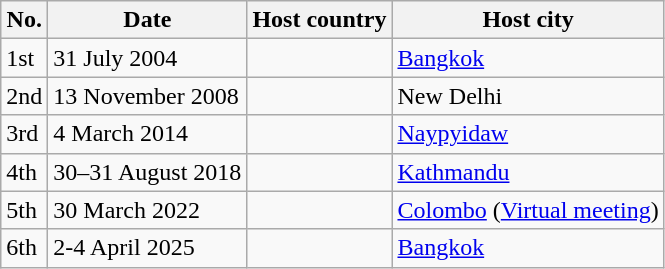<table class="wikitable">
<tr>
<th>No.</th>
<th>Date</th>
<th>Host country</th>
<th>Host city</th>
</tr>
<tr>
<td>1st</td>
<td>31 July 2004</td>
<td></td>
<td><a href='#'>Bangkok</a></td>
</tr>
<tr>
<td>2nd</td>
<td>13 November 2008</td>
<td></td>
<td>New Delhi</td>
</tr>
<tr>
<td>3rd</td>
<td>4 March 2014</td>
<td></td>
<td><a href='#'>Naypyidaw</a></td>
</tr>
<tr>
<td>4th</td>
<td>30–31 August 2018</td>
<td></td>
<td><a href='#'>Kathmandu</a></td>
</tr>
<tr>
<td>5th</td>
<td>30 March 2022</td>
<td></td>
<td><a href='#'>Colombo</a> (<a href='#'>Virtual meeting</a>)</td>
</tr>
<tr>
<td>6th</td>
<td>2-4 April 2025</td>
<td></td>
<td><a href='#'>Bangkok</a></td>
</tr>
</table>
